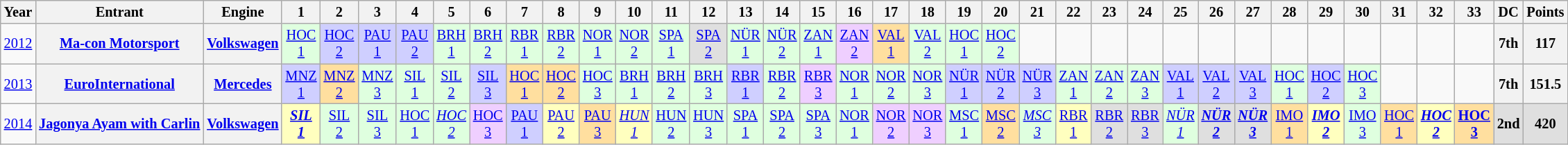<table class="wikitable" style="text-align:center; font-size:85%">
<tr>
<th>Year</th>
<th>Entrant</th>
<th>Engine</th>
<th>1</th>
<th>2</th>
<th>3</th>
<th>4</th>
<th>5</th>
<th>6</th>
<th>7</th>
<th>8</th>
<th>9</th>
<th>10</th>
<th>11</th>
<th>12</th>
<th>13</th>
<th>14</th>
<th>15</th>
<th>16</th>
<th>17</th>
<th>18</th>
<th>19</th>
<th>20</th>
<th>21</th>
<th>22</th>
<th>23</th>
<th>24</th>
<th>25</th>
<th>26</th>
<th>27</th>
<th>28</th>
<th>29</th>
<th>30</th>
<th>31</th>
<th>32</th>
<th>33</th>
<th>DC</th>
<th>Points</th>
</tr>
<tr>
<td><a href='#'>2012</a></td>
<th nowrap><a href='#'>Ma-con Motorsport</a></th>
<th><a href='#'>Volkswagen</a></th>
<td style="background:#DFFFDF;"><a href='#'>HOC<br>1</a><br></td>
<td style="background:#CFCFFF;"><a href='#'>HOC<br>2</a><br></td>
<td style="background:#CFCFFF;"><a href='#'>PAU<br>1</a><br></td>
<td style="background:#CFCFFF;"><a href='#'>PAU<br>2</a><br></td>
<td style="background:#DFFFDF;"><a href='#'>BRH<br>1</a><br></td>
<td style="background:#DFFFDF;"><a href='#'>BRH<br>2</a><br></td>
<td style="background:#DFFFDF;"><a href='#'>RBR<br>1</a><br></td>
<td style="background:#DFFFDF;"><a href='#'>RBR<br>2</a><br></td>
<td style="background:#DFFFDF;"><a href='#'>NOR<br>1</a><br></td>
<td style="background:#DFFFDF;"><a href='#'>NOR<br>2</a><br></td>
<td style="background:#DFFFDF;"><a href='#'>SPA<br>1</a><br></td>
<td style="background:#DFDFDF;"><a href='#'>SPA<br>2</a><br></td>
<td style="background:#DFFFDF;"><a href='#'>NÜR<br>1</a><br></td>
<td style="background:#DFFFDF;"><a href='#'>NÜR<br>2</a><br></td>
<td style="background:#DFFFDF;"><a href='#'>ZAN<br>1</a><br></td>
<td style="background:#EFCFFF;"><a href='#'>ZAN<br>2</a><br></td>
<td style="background:#FFDF9F;"><a href='#'>VAL<br>1</a><br></td>
<td style="background:#DFFFDF;"><a href='#'>VAL<br>2</a><br></td>
<td style="background:#DFFFDF;"><a href='#'>HOC<br>1</a><br></td>
<td style="background:#DFFFDF;"><a href='#'>HOC<br>2</a><br></td>
<td></td>
<td></td>
<td></td>
<td></td>
<td></td>
<td></td>
<td></td>
<td></td>
<td></td>
<td></td>
<td></td>
<td></td>
<td></td>
<th>7th</th>
<th>117</th>
</tr>
<tr>
<td><a href='#'>2013</a></td>
<th><a href='#'>EuroInternational</a></th>
<th><a href='#'>Mercedes</a></th>
<td style="background:#CFCFFF;"><a href='#'>MNZ<br>1</a><br></td>
<td style="background:#FFDF9F;"><a href='#'>MNZ<br>2</a><br></td>
<td style="background:#DFFFDF;"><a href='#'>MNZ<br>3</a><br></td>
<td style="background:#DFFFDF;"><a href='#'>SIL<br>1</a><br></td>
<td style="background:#DFFFDF;"><a href='#'>SIL<br>2</a><br></td>
<td style="background:#CFCFFF;"><a href='#'>SIL<br>3</a><br></td>
<td style="background:#FFDF9F;"><a href='#'>HOC<br>1</a><br></td>
<td style="background:#FFDF9F;"><a href='#'>HOC<br>2</a><br></td>
<td style="background:#DFFFDF;"><a href='#'>HOC<br>3</a><br></td>
<td style="background:#DFFFDF;"><a href='#'>BRH<br>1</a><br></td>
<td style="background:#DFFFDF;"><a href='#'>BRH<br>2</a><br></td>
<td style="background:#DFFFDF;"><a href='#'>BRH<br>3</a><br></td>
<td style="background:#CFCFFF;"><a href='#'>RBR<br>1</a><br></td>
<td style="background:#DFFFDF;"><a href='#'>RBR<br>2</a><br></td>
<td style="background:#EFCFFF;"><a href='#'>RBR<br>3</a><br></td>
<td style="background:#DFFFDF;"><a href='#'>NOR<br>1</a><br></td>
<td style="background:#DFFFDF;"><a href='#'>NOR<br>2</a><br></td>
<td style="background:#DFFFDF;"><a href='#'>NOR<br>3</a><br></td>
<td style="background:#CFCFFF;"><a href='#'>NÜR<br>1</a><br></td>
<td style="background:#CFCFFF;"><a href='#'>NÜR<br>2</a><br></td>
<td style="background:#CFCFFF;"><a href='#'>NÜR<br>3</a><br></td>
<td style="background:#DFFFDF;"><a href='#'>ZAN<br>1</a><br></td>
<td style="background:#DFFFDF;"><a href='#'>ZAN<br>2</a><br></td>
<td style="background:#DFFFDF;"><a href='#'>ZAN<br>3</a><br></td>
<td style="background:#CFCFFF;"><a href='#'>VAL<br>1</a><br></td>
<td style="background:#CFCFFF;"><a href='#'>VAL<br>2</a><br></td>
<td style="background:#CFCFFF;"><a href='#'>VAL<br>3</a><br></td>
<td style="background:#DFFFDF;"><a href='#'>HOC<br>1</a><br></td>
<td style="background:#CFCFFF;"><a href='#'>HOC<br>2</a><br></td>
<td style="background:#DFFFDF;"><a href='#'>HOC<br>3</a><br></td>
<td></td>
<td></td>
<td></td>
<th>7th</th>
<th>151.5</th>
</tr>
<tr>
<td><a href='#'>2014</a></td>
<th nowrap><a href='#'>Jagonya Ayam with Carlin</a></th>
<th><a href='#'>Volkswagen</a></th>
<td style="background:#FFFFBF;"><strong><em><a href='#'>SIL<br>1</a></em></strong><br></td>
<td style="background:#DFFFDF;"><a href='#'>SIL<br>2</a><br></td>
<td style="background:#DFFFDF;"><a href='#'>SIL<br>3</a><br></td>
<td style="background:#DFFFDF;"><a href='#'>HOC<br>1</a><br></td>
<td style="background:#DFFFDF;"><em><a href='#'>HOC<br>2</a></em><br></td>
<td style="background:#EFCFFF;"><a href='#'>HOC<br>3</a><br></td>
<td style="background:#CFCFFF;"><a href='#'>PAU<br>1</a><br></td>
<td style="background:#FFFFBF;"><a href='#'>PAU<br>2</a><br></td>
<td style="background:#FFDF9F;"><a href='#'>PAU<br>3</a><br></td>
<td style="background:#FFFFBF;"><em><a href='#'>HUN<br>1</a></em><br></td>
<td style="background:#DFFFDF;"><a href='#'>HUN<br>2</a><br></td>
<td style="background:#DFFFDF;"><a href='#'>HUN<br>3</a><br></td>
<td style="background:#DFFFDF;"><a href='#'>SPA<br>1</a><br></td>
<td style="background:#DFFFDF;"><a href='#'>SPA<br>2</a><br></td>
<td style="background:#DFFFDF;"><a href='#'>SPA<br>3</a><br></td>
<td style="background:#DFFFDF;"><a href='#'>NOR<br>1</a><br></td>
<td style="background:#EFCFFF;"><a href='#'>NOR<br>2</a><br></td>
<td style="background:#EFCFFF;"><a href='#'>NOR<br>3</a><br></td>
<td style="background:#DFFFDF;"><a href='#'>MSC<br>1</a><br></td>
<td style="background:#FFDF9F;"><a href='#'>MSC<br>2</a><br></td>
<td style="background:#DFFFDF;"><em><a href='#'>MSC<br>3</a></em><br></td>
<td style="background:#FFFFBF;"><a href='#'>RBR<br>1</a><br></td>
<td style="background:#DFDFDF;"><a href='#'>RBR<br>2</a><br></td>
<td style="background:#DFDFDF;"><a href='#'>RBR<br>3</a><br></td>
<td style="background:#DFFFDF;"><em><a href='#'>NÜR<br>1</a></em><br></td>
<td style="background:#DFDFDF;"><strong><em><a href='#'>NÜR<br>2</a></em></strong><br></td>
<td style="background:#DFDFDF;"><strong><em><a href='#'>NÜR<br>3</a></em></strong><br></td>
<td style="background:#FFDF9F;"><a href='#'>IMO<br>1</a><br></td>
<td style="background:#FFFFBF;"><strong><em><a href='#'>IMO<br>2</a></em></strong><br></td>
<td style="background:#DFFFDF;"><a href='#'>IMO<br>3</a><br></td>
<td style="background:#FFDF9F;"><a href='#'>HOC<br>1</a><br></td>
<td style="background:#FFFFBF;"><strong><em><a href='#'>HOC<br>2</a></em></strong><br></td>
<td style="background:#FFDF9F;"><strong><a href='#'>HOC<br>3</a></strong><br></td>
<th style="background:#DFDFDF;">2nd</th>
<th style="background:#DFDFDF;">420</th>
</tr>
</table>
